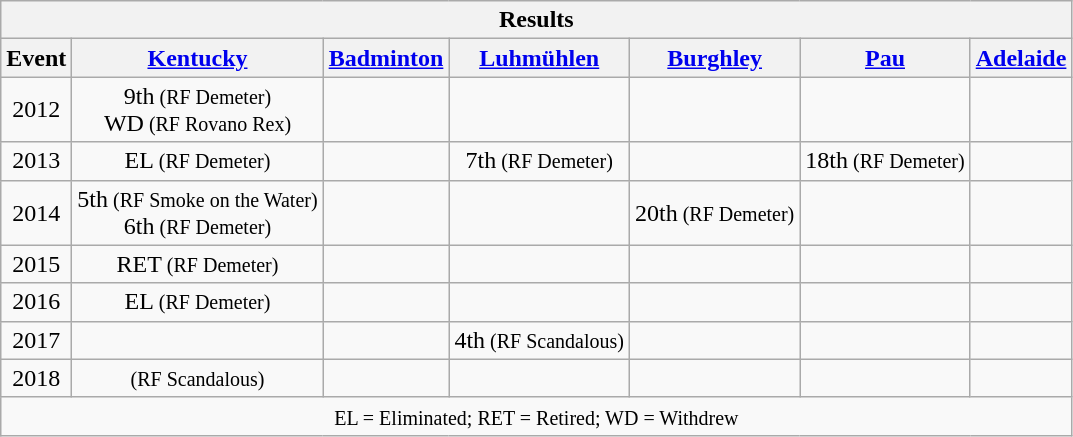<table class="wikitable" style="text-align:center">
<tr>
<th colspan=13 align=center><strong>Results</strong></th>
</tr>
<tr>
<th>Event</th>
<th><a href='#'>Kentucky</a></th>
<th><a href='#'>Badminton</a></th>
<th><a href='#'>Luhmühlen</a></th>
<th><a href='#'>Burghley</a></th>
<th><a href='#'>Pau</a></th>
<th><a href='#'>Adelaide</a></th>
</tr>
<tr>
<td>2012</td>
<td>9th<small> (RF Demeter)</small><br>WD<small> (RF Rovano Rex)</small></td>
<td></td>
<td></td>
<td></td>
<td></td>
<td></td>
</tr>
<tr>
<td>2013</td>
<td>EL<small> (RF Demeter)</small></td>
<td></td>
<td>7th<small> (RF Demeter)</small></td>
<td></td>
<td>18th<small> (RF Demeter)</small></td>
<td></td>
</tr>
<tr>
<td>2014</td>
<td>5th<small> (RF Smoke on the Water)</small><br>6th<small> (RF Demeter)</small></td>
<td></td>
<td></td>
<td>20th<small> (RF Demeter)</small></td>
<td></td>
<td></td>
</tr>
<tr>
<td>2015</td>
<td>RET<small> (RF Demeter)</small></td>
<td></td>
<td></td>
<td></td>
<td></td>
<td></td>
</tr>
<tr>
<td>2016</td>
<td>EL<small> (RF Demeter)</small></td>
<td></td>
<td></td>
<td></td>
<td></td>
<td></td>
</tr>
<tr>
<td>2017</td>
<td></td>
<td></td>
<td>4th<small> (RF Scandalous)</small></td>
<td></td>
<td></td>
<td></td>
</tr>
<tr>
<td>2018</td>
<td> <small>(RF Scandalous)</small></td>
<td></td>
<td></td>
<td></td>
<td></td>
<td></td>
</tr>
<tr>
<td colspan=13 align=center><small> EL = Eliminated; RET = Retired; WD = Withdrew </small></td>
</tr>
</table>
